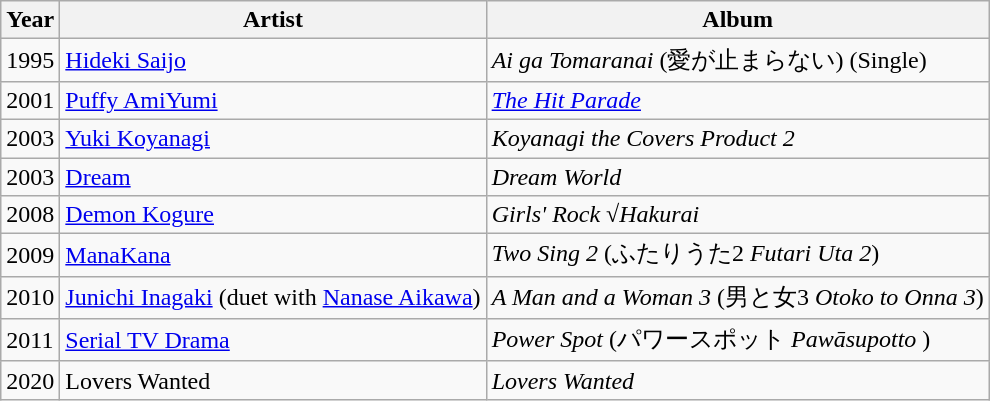<table class="wikitable">
<tr>
<th>Year</th>
<th>Artist</th>
<th>Album</th>
</tr>
<tr>
<td>1995</td>
<td><a href='#'>Hideki Saijo</a></td>
<td><em>Ai ga Tomaranai</em> (愛が止まらない) (Single)</td>
</tr>
<tr>
<td>2001</td>
<td><a href='#'>Puffy AmiYumi</a></td>
<td><em><a href='#'>The Hit Parade</a></em></td>
</tr>
<tr>
<td>2003</td>
<td><a href='#'>Yuki Koyanagi</a></td>
<td><em>Koyanagi the Covers Product 2</em></td>
</tr>
<tr>
<td>2003</td>
<td><a href='#'>Dream</a></td>
<td><em>Dream World</em></td>
</tr>
<tr>
<td>2008</td>
<td><a href='#'>Demon Kogure</a></td>
<td><em>Girls' Rock √Hakurai</em></td>
</tr>
<tr>
<td>2009</td>
<td><a href='#'>ManaKana</a></td>
<td><em>Two Sing 2</em> (ふたりうた2 <em>Futari Uta 2</em>)</td>
</tr>
<tr>
<td>2010</td>
<td><a href='#'>Junichi Inagaki</a> (duet with <a href='#'>Nanase Aikawa</a>)</td>
<td><em>A Man and a Woman 3</em> (男と女3 <em>Otoko to Onna 3</em>)</td>
</tr>
<tr>
<td>2011</td>
<td><a href='#'>Serial TV Drama</a></td>
<td><em>Power Spot</em> (パワースポット<em> Pawāsupotto </em>)</td>
</tr>
<tr>
<td>2020</td>
<td>Lovers Wanted</td>
<td><em>Lovers Wanted</em></td>
</tr>
</table>
